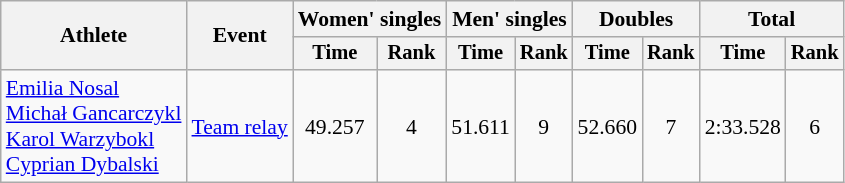<table class="wikitable" style="font-size:90%">
<tr>
<th rowspan="2">Athlete</th>
<th rowspan="2">Event</th>
<th colspan="2">Women' singles</th>
<th colspan="2">Men' singles</th>
<th colspan="2">Doubles</th>
<th colspan="2">Total</th>
</tr>
<tr style="font-size:95%">
<th>Time</th>
<th>Rank</th>
<th>Time</th>
<th>Rank</th>
<th>Time</th>
<th>Rank</th>
<th>Time</th>
<th>Rank</th>
</tr>
<tr align="center">
<td align="left"><a href='#'>Emilia Nosal</a><br><a href='#'>Michał Gancarczykl</a><br><a href='#'>Karol Warzybokl</a><br><a href='#'>Cyprian Dybalski</a></td>
<td align="left"><a href='#'>Team relay</a></td>
<td>49.257</td>
<td>4</td>
<td>51.611</td>
<td>9</td>
<td>52.660</td>
<td>7</td>
<td>2:33.528</td>
<td>6</td>
</tr>
</table>
